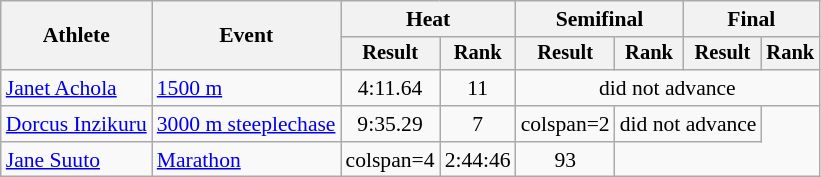<table class="wikitable" style="font-size:90%">
<tr>
<th rowspan="2">Athlete</th>
<th rowspan="2">Event</th>
<th colspan="2">Heat</th>
<th colspan="2">Semifinal</th>
<th colspan="2">Final</th>
</tr>
<tr style="font-size:95%">
<th>Result</th>
<th>Rank</th>
<th>Result</th>
<th>Rank</th>
<th>Result</th>
<th>Rank</th>
</tr>
<tr align=center>
<td align=left><a href='#'>Janet Achola</a></td>
<td align=left><a href='#'>1500 m</a></td>
<td>4:11.64</td>
<td>11</td>
<td colspan="4">did not advance</td>
</tr>
<tr align=center>
<td align=left><a href='#'>Dorcus Inzikuru</a></td>
<td align=left><a href='#'>3000 m steeplechase</a></td>
<td>9:35.29</td>
<td>7</td>
<td>colspan=2 </td>
<td colspan=2>did not advance</td>
</tr>
<tr align=center>
<td align=left><a href='#'>Jane Suuto</a></td>
<td align=left><a href='#'>Marathon</a></td>
<td>colspan=4 </td>
<td>2:44:46</td>
<td>93</td>
</tr>
</table>
